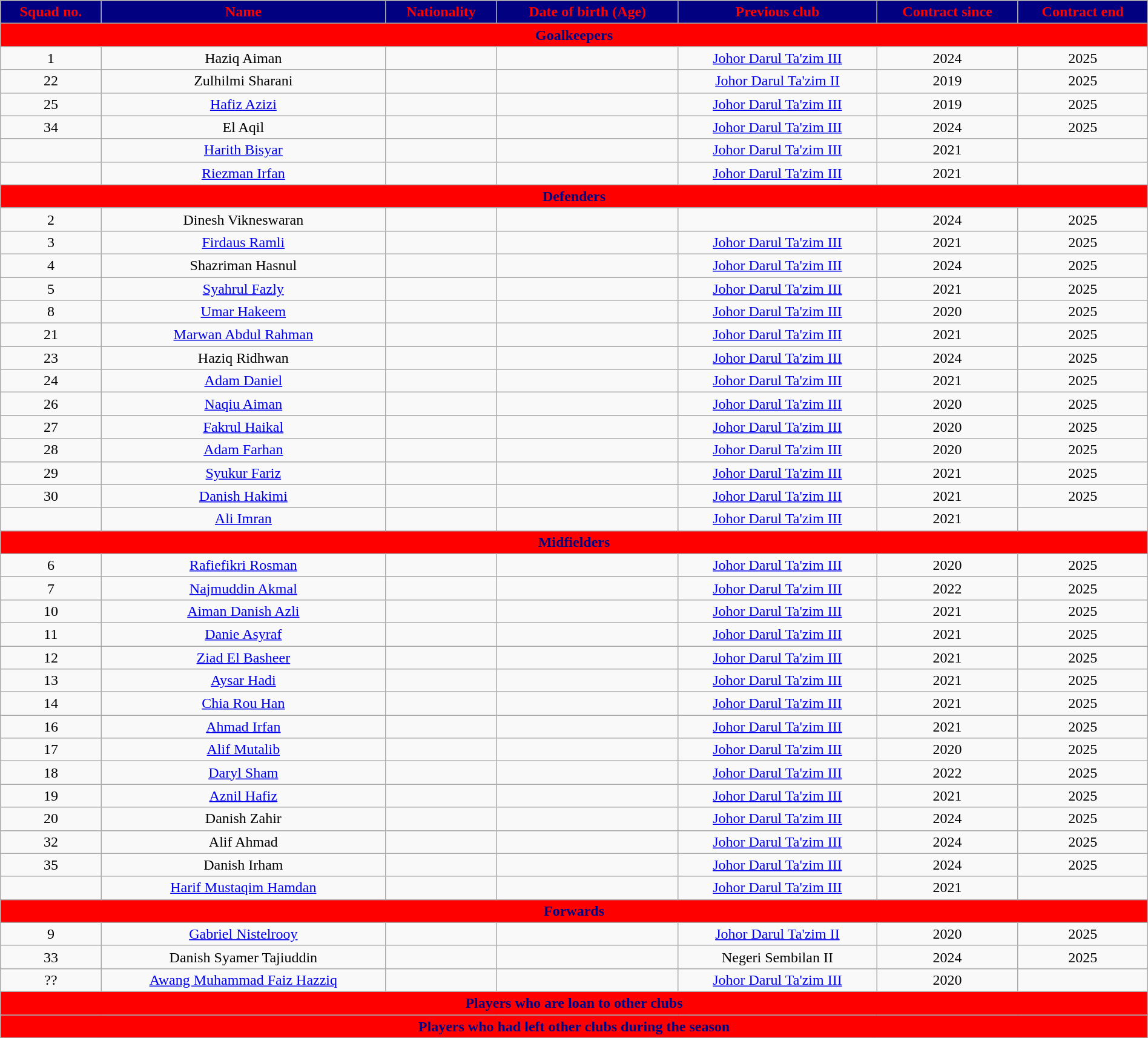<table class="wikitable" style="text-align:center; width:100%;">
<tr>
<th style="background:navy; color:red; text-align:center;">Squad no.</th>
<th style="background:navy; color:red; text-align:center;">Name</th>
<th style="background:navy; color:red; text-align:center;">Nationality</th>
<th style="background:navy; color:red; text-align:center;">Date of birth (Age)</th>
<th style="background:navy; color:red; text-align:center;">Previous club</th>
<th style="background:navy; color:red; text-align:center;">Contract since</th>
<th style="background:navy; color:red; text-align:center;">Contract end</th>
</tr>
<tr>
<th colspan="8" style="background:red; color:navy; text-align:center">Goalkeepers</th>
</tr>
<tr>
<td>1</td>
<td>Haziq Aiman</td>
<td></td>
<td></td>
<td> <a href='#'>Johor Darul Ta'zim III</a></td>
<td>2024</td>
<td>2025</td>
</tr>
<tr>
<td>22</td>
<td>Zulhilmi Sharani</td>
<td></td>
<td></td>
<td> <a href='#'>Johor Darul Ta'zim II</a></td>
<td>2019</td>
<td>2025</td>
</tr>
<tr>
<td>25</td>
<td><a href='#'>Hafiz Azizi</a></td>
<td></td>
<td></td>
<td> <a href='#'>Johor Darul Ta'zim III</a></td>
<td>2019</td>
<td>2025</td>
</tr>
<tr>
<td>34</td>
<td>El Aqil</td>
<td></td>
<td></td>
<td> <a href='#'>Johor Darul Ta'zim III</a></td>
<td>2024</td>
<td>2025</td>
</tr>
<tr>
<td></td>
<td><a href='#'>Harith Bisyar</a></td>
<td></td>
<td></td>
<td> <a href='#'>Johor Darul Ta'zim III</a></td>
<td>2021</td>
<td></td>
</tr>
<tr>
<td></td>
<td><a href='#'>Riezman Irfan</a></td>
<td></td>
<td></td>
<td> <a href='#'>Johor Darul Ta'zim III</a></td>
<td>2021</td>
<td></td>
</tr>
<tr>
<th colspan="8" style="background:red; color:navy; text-align:center">Defenders</th>
</tr>
<tr>
<td>2</td>
<td>Dinesh Vikneswaran</td>
<td></td>
<td></td>
<td></td>
<td>2024</td>
<td>2025</td>
</tr>
<tr>
<td>3</td>
<td><a href='#'>Firdaus Ramli</a></td>
<td></td>
<td></td>
<td> <a href='#'>Johor Darul Ta'zim III</a></td>
<td>2021</td>
<td>2025</td>
</tr>
<tr>
<td>4</td>
<td>Shazriman Hasnul</td>
<td></td>
<td></td>
<td> <a href='#'>Johor Darul Ta'zim III</a></td>
<td>2024</td>
<td>2025</td>
</tr>
<tr>
<td>5</td>
<td><a href='#'>Syahrul Fazly</a></td>
<td></td>
<td></td>
<td> <a href='#'>Johor Darul Ta'zim III</a></td>
<td>2021</td>
<td>2025</td>
</tr>
<tr>
<td>8</td>
<td><a href='#'>Umar Hakeem</a></td>
<td></td>
<td></td>
<td> <a href='#'>Johor Darul Ta'zim III</a></td>
<td>2020</td>
<td>2025</td>
</tr>
<tr>
<td>21</td>
<td><a href='#'>Marwan Abdul Rahman</a></td>
<td></td>
<td></td>
<td> <a href='#'>Johor Darul Ta'zim III</a></td>
<td>2021</td>
<td>2025</td>
</tr>
<tr>
<td>23</td>
<td>Haziq Ridhwan</td>
<td></td>
<td></td>
<td> <a href='#'>Johor Darul Ta'zim III</a></td>
<td>2024</td>
<td>2025</td>
</tr>
<tr>
<td>24</td>
<td><a href='#'>Adam Daniel</a></td>
<td></td>
<td></td>
<td> <a href='#'>Johor Darul Ta'zim III</a></td>
<td>2021</td>
<td>2025</td>
</tr>
<tr>
<td>26</td>
<td><a href='#'>Naqiu Aiman</a></td>
<td></td>
<td></td>
<td> <a href='#'>Johor Darul Ta'zim III</a></td>
<td>2020</td>
<td>2025</td>
</tr>
<tr>
<td>27</td>
<td><a href='#'>Fakrul Haikal</a></td>
<td></td>
<td></td>
<td> <a href='#'>Johor Darul Ta'zim III</a></td>
<td>2020</td>
<td>2025</td>
</tr>
<tr>
<td>28</td>
<td><a href='#'>Adam Farhan</a></td>
<td></td>
<td></td>
<td> <a href='#'>Johor Darul Ta'zim III</a></td>
<td>2020</td>
<td>2025</td>
</tr>
<tr>
<td>29</td>
<td><a href='#'>Syukur Fariz</a></td>
<td></td>
<td></td>
<td> <a href='#'>Johor Darul Ta'zim III</a></td>
<td>2021</td>
<td>2025</td>
</tr>
<tr>
<td>30</td>
<td><a href='#'>Danish Hakimi</a></td>
<td></td>
<td></td>
<td> <a href='#'>Johor Darul Ta'zim III</a></td>
<td>2021</td>
<td>2025</td>
</tr>
<tr>
<td></td>
<td><a href='#'>Ali Imran</a></td>
<td></td>
<td></td>
<td> <a href='#'>Johor Darul Ta'zim III</a></td>
<td>2021</td>
<td></td>
</tr>
<tr>
<th colspan="8" style="background:red; color:navy; text-align:center">Midfielders</th>
</tr>
<tr>
<td>6</td>
<td><a href='#'>Rafiefikri Rosman</a></td>
<td></td>
<td></td>
<td> <a href='#'>Johor Darul Ta'zim III</a></td>
<td>2020</td>
<td>2025</td>
</tr>
<tr>
<td>7</td>
<td><a href='#'>Najmuddin Akmal</a></td>
<td></td>
<td></td>
<td> <a href='#'>Johor Darul Ta'zim III</a></td>
<td>2022</td>
<td>2025</td>
</tr>
<tr>
<td>10</td>
<td><a href='#'>Aiman Danish Azli</a></td>
<td></td>
<td></td>
<td> <a href='#'>Johor Darul Ta'zim III</a></td>
<td>2021</td>
<td>2025</td>
</tr>
<tr>
<td>11</td>
<td><a href='#'>Danie Asyraf</a></td>
<td></td>
<td></td>
<td> <a href='#'>Johor Darul Ta'zim III</a></td>
<td>2021</td>
<td>2025</td>
</tr>
<tr>
<td>12</td>
<td><a href='#'>Ziad El Basheer</a></td>
<td></td>
<td></td>
<td> <a href='#'>Johor Darul Ta'zim III</a></td>
<td>2021</td>
<td>2025</td>
</tr>
<tr>
<td>13</td>
<td><a href='#'>Aysar Hadi</a></td>
<td></td>
<td></td>
<td> <a href='#'>Johor Darul Ta'zim III</a></td>
<td>2021</td>
<td>2025</td>
</tr>
<tr>
<td>14</td>
<td><a href='#'>Chia Rou Han</a></td>
<td></td>
<td></td>
<td> <a href='#'>Johor Darul Ta'zim III</a></td>
<td>2021</td>
<td>2025</td>
</tr>
<tr>
<td>16</td>
<td><a href='#'>Ahmad Irfan</a></td>
<td></td>
<td></td>
<td> <a href='#'>Johor Darul Ta'zim III</a></td>
<td>2021</td>
<td>2025</td>
</tr>
<tr>
<td>17</td>
<td><a href='#'>Alif Mutalib</a></td>
<td></td>
<td></td>
<td> <a href='#'>Johor Darul Ta'zim III</a></td>
<td>2020</td>
<td>2025</td>
</tr>
<tr>
<td>18</td>
<td><a href='#'>Daryl Sham</a></td>
<td></td>
<td></td>
<td> <a href='#'>Johor Darul Ta'zim III</a></td>
<td>2022</td>
<td>2025</td>
</tr>
<tr>
<td>19</td>
<td><a href='#'>Aznil Hafiz</a></td>
<td></td>
<td></td>
<td> <a href='#'>Johor Darul Ta'zim III</a></td>
<td>2021</td>
<td>2025</td>
</tr>
<tr>
<td>20</td>
<td>Danish Zahir</td>
<td></td>
<td></td>
<td> <a href='#'>Johor Darul Ta'zim III</a></td>
<td>2024</td>
<td>2025</td>
</tr>
<tr>
<td>32</td>
<td>Alif Ahmad</td>
<td></td>
<td></td>
<td> <a href='#'>Johor Darul Ta'zim III</a></td>
<td>2024</td>
<td>2025</td>
</tr>
<tr>
<td>35</td>
<td>Danish Irham</td>
<td></td>
<td></td>
<td> <a href='#'>Johor Darul Ta'zim III</a></td>
<td>2024</td>
<td>2025</td>
</tr>
<tr>
<td></td>
<td><a href='#'>Harif Mustaqim Hamdan</a></td>
<td></td>
<td></td>
<td> <a href='#'>Johor Darul Ta'zim III</a></td>
<td>2021</td>
<td></td>
</tr>
<tr>
<th colspan="8" style="background:red; color:navy; text-align:center">Forwards</th>
</tr>
<tr>
<td>9</td>
<td><a href='#'>Gabriel Nistelrooy</a></td>
<td></td>
<td></td>
<td> <a href='#'>Johor Darul Ta'zim II</a></td>
<td>2020</td>
<td>2025</td>
</tr>
<tr>
<td>33</td>
<td>Danish Syamer Tajiuddin</td>
<td></td>
<td></td>
<td> Negeri Sembilan II</td>
<td>2024</td>
<td>2025</td>
</tr>
<tr>
<td>??</td>
<td><a href='#'>Awang Muhammad Faiz Hazziq</a></td>
<td></td>
<td></td>
<td> <a href='#'>Johor Darul Ta'zim III</a></td>
<td>2020</td>
<td></td>
</tr>
<tr>
<th colspan="8" style="background:red; color:navy; text-align:center">Players who are loan to other clubs</th>
</tr>
<tr>
<th colspan="8" style="background:red; color:navy; text-align:center">Players who had left other clubs during the season</th>
</tr>
<tr>
</tr>
</table>
